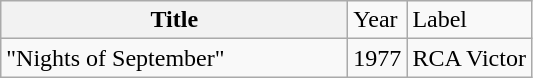<table class="wikitable">
<tr>
<th style="width:14em;">Title</th>
<td>Year</td>
<td>Label</td>
</tr>
<tr>
<td>"Nights of September"</td>
<td>1977</td>
<td>RCA Victor</td>
</tr>
</table>
